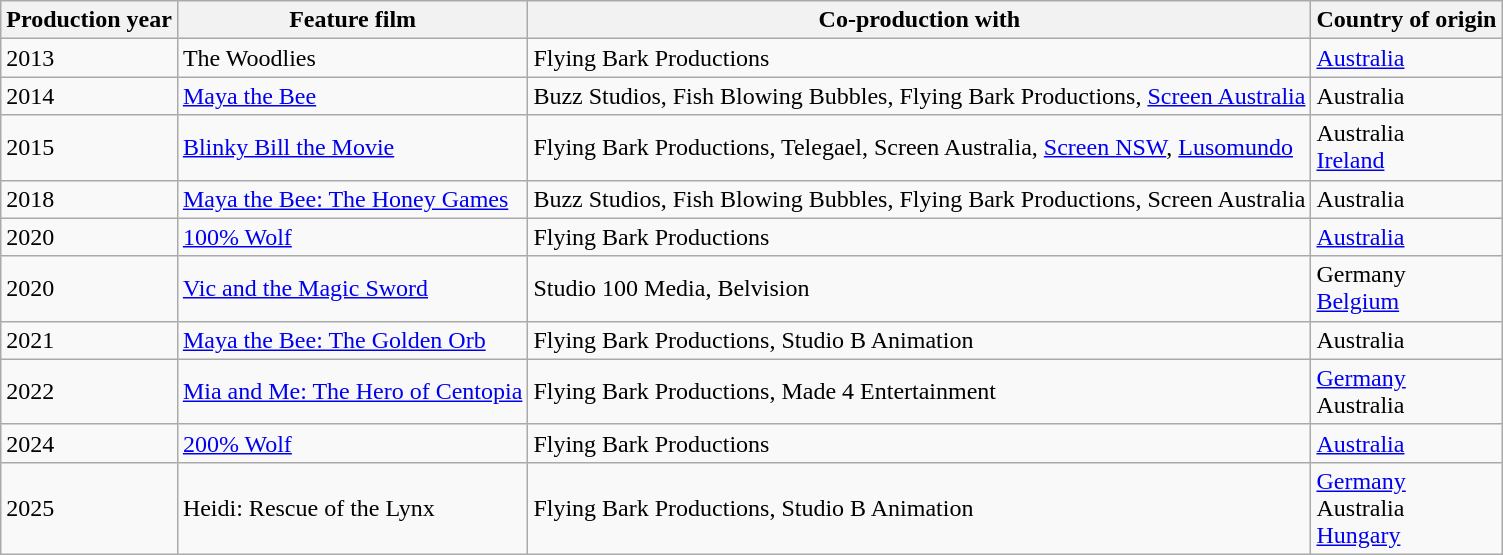<table class="wikitable sortable">
<tr>
<th>Production year</th>
<th>Feature film</th>
<th>Co-production with</th>
<th>Country of origin</th>
</tr>
<tr>
<td>2013</td>
<td>The Woodlies</td>
<td>Flying Bark Productions</td>
<td><a href='#'>Australia</a></td>
</tr>
<tr>
<td>2014</td>
<td><a href='#'>Maya the Bee</a></td>
<td>Buzz Studios, Fish Blowing Bubbles, Flying Bark Productions, <a href='#'>Screen Australia</a></td>
<td>Australia</td>
</tr>
<tr>
<td>2015</td>
<td><a href='#'>Blinky Bill the Movie</a></td>
<td>Flying Bark Productions, Telegael, Screen Australia, <a href='#'>Screen NSW</a>, <a href='#'>Lusomundo</a></td>
<td>Australia<br><a href='#'>Ireland</a></td>
</tr>
<tr>
<td>2018</td>
<td><a href='#'>Maya the Bee: The Honey Games</a></td>
<td>Buzz Studios, Fish Blowing Bubbles, Flying Bark Productions, Screen Australia</td>
<td>Australia</td>
</tr>
<tr>
<td>2020</td>
<td><a href='#'>100% Wolf</a></td>
<td>Flying Bark Productions</td>
<td><a href='#'>Australia</a></td>
</tr>
<tr>
<td>2020</td>
<td><a href='#'>Vic and the Magic Sword</a></td>
<td>Studio 100 Media, Belvision</td>
<td>Germany<br><a href='#'>Belgium</a></td>
</tr>
<tr>
<td>2021</td>
<td><a href='#'>Maya the Bee: The Golden Orb</a></td>
<td>Flying Bark Productions, Studio B Animation</td>
<td>Australia</td>
</tr>
<tr>
<td>2022</td>
<td><a href='#'>Mia and Me: The Hero of Centopia</a></td>
<td>Flying Bark Productions, Made 4 Entertainment</td>
<td><a href='#'>Germany</a><br>Australia</td>
</tr>
<tr>
<td>2024</td>
<td><a href='#'>200% Wolf</a></td>
<td>Flying Bark Productions</td>
<td><a href='#'>Australia</a></td>
</tr>
<tr>
<td>2025</td>
<td>Heidi: Rescue of the Lynx</td>
<td>Flying Bark Productions, Studio B Animation</td>
<td><a href='#'>Germany</a><br>Australia<br><a href='#'>Hungary</a></td>
</tr>
</table>
